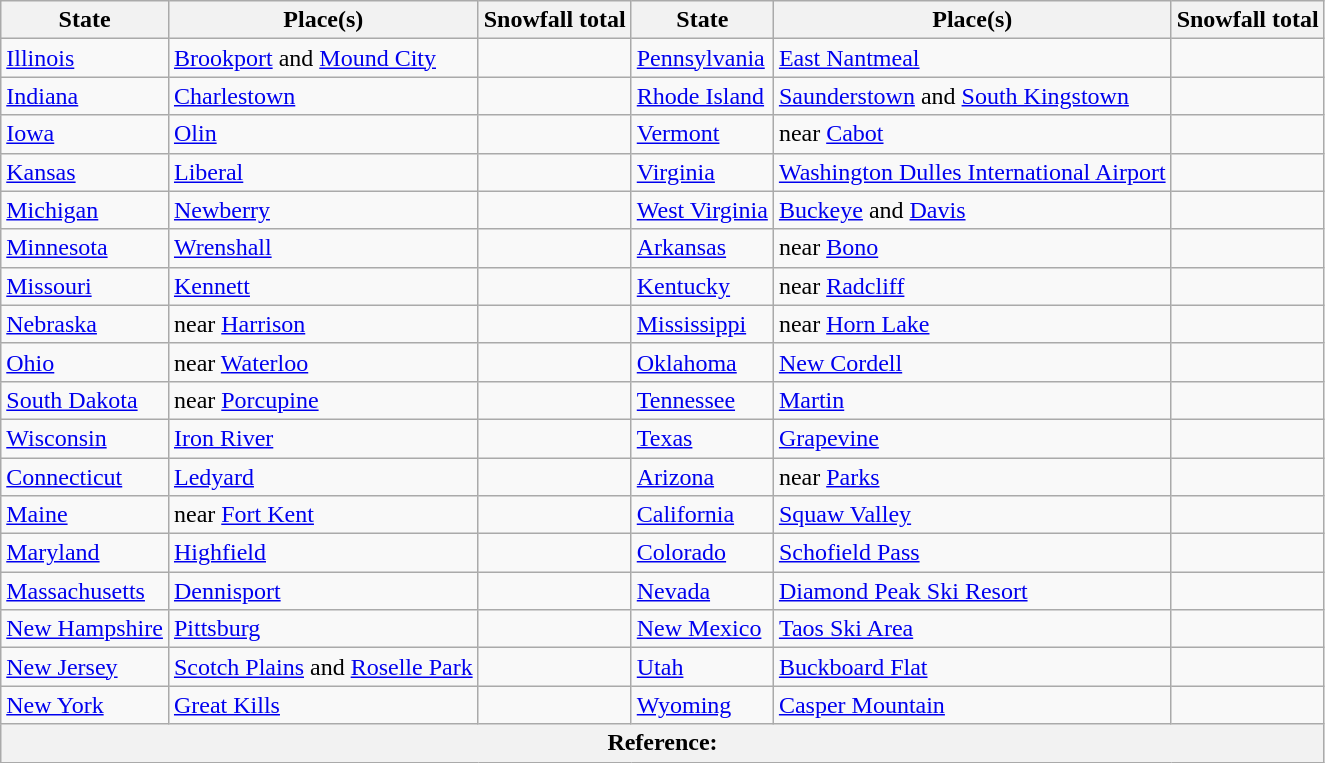<table class="wikitable">
<tr>
<th>State</th>
<th>Place(s)</th>
<th>Snowfall total</th>
<th>State</th>
<th>Place(s)</th>
<th>Snowfall total</th>
</tr>
<tr>
<td><a href='#'>Illinois</a></td>
<td><a href='#'>Brookport</a> and <a href='#'>Mound City</a></td>
<td></td>
<td><a href='#'>Pennsylvania</a></td>
<td><a href='#'>East Nantmeal</a></td>
<td></td>
</tr>
<tr>
<td><a href='#'>Indiana</a></td>
<td><a href='#'>Charlestown</a></td>
<td></td>
<td><a href='#'>Rhode Island</a></td>
<td><a href='#'>Saunderstown</a> and <a href='#'>South Kingstown</a></td>
<td></td>
</tr>
<tr>
<td><a href='#'>Iowa</a></td>
<td><a href='#'>Olin</a></td>
<td></td>
<td><a href='#'>Vermont</a></td>
<td>near <a href='#'>Cabot</a></td>
<td></td>
</tr>
<tr>
<td><a href='#'>Kansas</a></td>
<td><a href='#'>Liberal</a></td>
<td></td>
<td><a href='#'>Virginia</a></td>
<td><a href='#'>Washington Dulles International Airport</a></td>
<td></td>
</tr>
<tr>
<td><a href='#'>Michigan</a></td>
<td><a href='#'>Newberry</a></td>
<td></td>
<td><a href='#'>West Virginia</a></td>
<td><a href='#'>Buckeye</a> and <a href='#'>Davis</a></td>
<td></td>
</tr>
<tr>
<td><a href='#'>Minnesota</a></td>
<td><a href='#'>Wrenshall</a></td>
<td></td>
<td><a href='#'>Arkansas</a></td>
<td>near <a href='#'>Bono</a></td>
<td></td>
</tr>
<tr>
<td><a href='#'>Missouri</a></td>
<td><a href='#'>Kennett</a></td>
<td></td>
<td><a href='#'>Kentucky</a></td>
<td>near <a href='#'>Radcliff</a></td>
<td></td>
</tr>
<tr>
<td><a href='#'>Nebraska</a></td>
<td>near <a href='#'>Harrison</a></td>
<td></td>
<td><a href='#'>Mississippi</a></td>
<td>near <a href='#'>Horn Lake</a></td>
<td></td>
</tr>
<tr>
<td><a href='#'>Ohio</a></td>
<td>near <a href='#'>Waterloo</a></td>
<td></td>
<td><a href='#'>Oklahoma</a></td>
<td><a href='#'>New Cordell</a></td>
<td></td>
</tr>
<tr>
<td><a href='#'>South Dakota</a></td>
<td>near <a href='#'>Porcupine</a></td>
<td></td>
<td><a href='#'>Tennessee</a></td>
<td><a href='#'>Martin</a></td>
<td></td>
</tr>
<tr>
<td><a href='#'>Wisconsin</a></td>
<td><a href='#'>Iron River</a></td>
<td></td>
<td><a href='#'>Texas</a></td>
<td><a href='#'>Grapevine</a></td>
<td></td>
</tr>
<tr>
<td><a href='#'>Connecticut</a></td>
<td><a href='#'>Ledyard</a></td>
<td></td>
<td><a href='#'>Arizona</a></td>
<td>near <a href='#'>Parks</a></td>
<td></td>
</tr>
<tr>
<td><a href='#'>Maine</a></td>
<td>near <a href='#'>Fort Kent</a></td>
<td></td>
<td><a href='#'>California</a></td>
<td><a href='#'>Squaw Valley</a></td>
<td></td>
</tr>
<tr>
<td><a href='#'>Maryland</a></td>
<td><a href='#'>Highfield</a></td>
<td></td>
<td><a href='#'>Colorado</a></td>
<td><a href='#'>Schofield Pass</a></td>
<td></td>
</tr>
<tr>
<td><a href='#'>Massachusetts</a></td>
<td><a href='#'>Dennisport</a></td>
<td></td>
<td><a href='#'>Nevada</a></td>
<td><a href='#'>Diamond Peak Ski Resort</a></td>
<td></td>
</tr>
<tr>
<td><a href='#'>New Hampshire</a></td>
<td><a href='#'>Pittsburg</a></td>
<td></td>
<td><a href='#'>New Mexico</a></td>
<td><a href='#'>Taos Ski Area</a></td>
<td></td>
</tr>
<tr>
<td><a href='#'>New Jersey</a></td>
<td><a href='#'>Scotch Plains</a> and <a href='#'>Roselle Park</a></td>
<td></td>
<td><a href='#'>Utah</a></td>
<td><a href='#'>Buckboard Flat</a></td>
<td></td>
</tr>
<tr>
<td><a href='#'>New York</a></td>
<td><a href='#'>Great Kills</a></td>
<td></td>
<td><a href='#'>Wyoming</a></td>
<td><a href='#'>Casper Mountain</a></td>
<td></td>
</tr>
<tr>
<th colspan=6>Reference:</th>
</tr>
</table>
